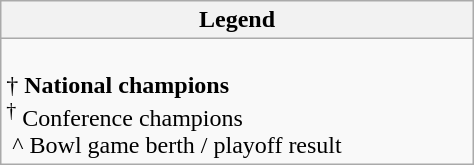<table class="wikitable" width="25%" style="margin:1em auto;">
<tr>
<th colspan=2>Legend</th>
</tr>
<tr>
<td><br> † <strong>National champions</strong><br>
 <sup>†</sup> Conference champions<br>
  ^ Bowl game berth / playoff result<br></td>
</tr>
</table>
